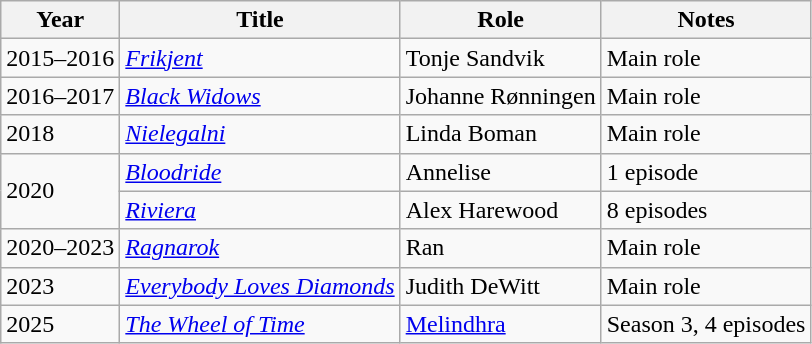<table class="wikitable plainrowheaders sortable">
<tr>
<th scope="col">Year</th>
<th scope="col">Title</th>
<th scope="col">Role</th>
<th scope="col" class="unsortable">Notes</th>
</tr>
<tr>
<td>2015–2016</td>
<td><em><a href='#'>Frikjent</a></em></td>
<td>Tonje Sandvik</td>
<td>Main role</td>
</tr>
<tr>
<td>2016–2017</td>
<td><em><a href='#'>Black Widows</a></em></td>
<td>Johanne Rønningen</td>
<td>Main role</td>
</tr>
<tr>
<td>2018</td>
<td><em><a href='#'>Nielegalni</a></em></td>
<td>Linda Boman</td>
<td>Main role</td>
</tr>
<tr>
<td rowspan=2>2020</td>
<td><em><a href='#'>Bloodride</a></em></td>
<td>Annelise</td>
<td>1 episode</td>
</tr>
<tr>
<td><em><a href='#'>Riviera</a></em></td>
<td>Alex Harewood</td>
<td>8 episodes</td>
</tr>
<tr>
<td>2020–2023</td>
<td><em><a href='#'>Ragnarok</a></em></td>
<td>Ran</td>
<td>Main role</td>
</tr>
<tr>
<td>2023</td>
<td><em><a href='#'>Everybody Loves Diamonds</a></em></td>
<td>Judith DeWitt</td>
<td>Main role</td>
</tr>
<tr>
<td>2025</td>
<td data-sort-value="Wheel of Time, The"><a href='#'><em>The Wheel of Time</em></a></td>
<td><a href='#'>Melindhra</a></td>
<td>Season 3, 4 episodes</td>
</tr>
</table>
